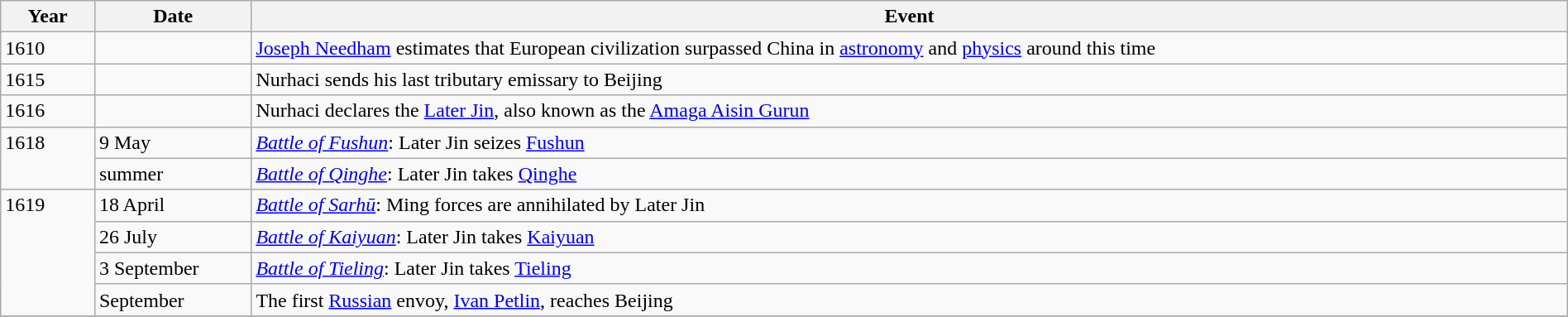<table class="wikitable" width="100%">
<tr>
<th style="width:6%">Year</th>
<th style="width:10%">Date</th>
<th>Event</th>
</tr>
<tr>
<td>1610</td>
<td></td>
<td><a href='#'>Joseph Needham</a> estimates that European civilization surpassed China in <a href='#'>astronomy</a> and <a href='#'>physics</a> around this time</td>
</tr>
<tr>
<td>1615</td>
<td></td>
<td>Nurhaci sends his last tributary emissary to Beijing</td>
</tr>
<tr>
<td>1616</td>
<td></td>
<td>Nurhaci declares the <a href='#'>Later Jin</a>, also known as the <a href='#'>Amaga Aisin Gurun</a></td>
</tr>
<tr>
<td rowspan="2" valign="top">1618</td>
<td>9 May</td>
<td><em><a href='#'>Battle of Fushun</a></em>: Later Jin seizes <a href='#'>Fushun</a></td>
</tr>
<tr>
<td>summer</td>
<td><em><a href='#'>Battle of Qinghe</a></em>: Later Jin takes <a href='#'>Qinghe</a></td>
</tr>
<tr>
<td rowspan="4" valign="top">1619</td>
<td>18 April</td>
<td><em><a href='#'>Battle of Sarhū</a></em>: Ming forces are annihilated by Later Jin</td>
</tr>
<tr>
<td>26 July</td>
<td><em><a href='#'>Battle of Kaiyuan</a></em>: Later Jin takes <a href='#'>Kaiyuan</a></td>
</tr>
<tr>
<td>3 September</td>
<td><em><a href='#'>Battle of Tieling</a></em>: Later Jin takes <a href='#'>Tieling</a></td>
</tr>
<tr>
<td>September</td>
<td>The first <a href='#'>Russian</a> envoy, <a href='#'>Ivan Petlin</a>, reaches Beijing</td>
</tr>
<tr>
</tr>
</table>
